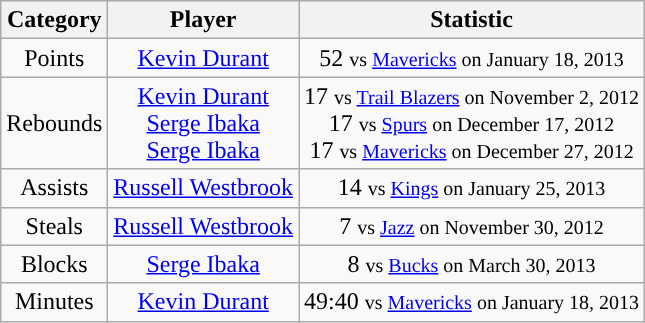<table class="wikitable sortable sortable" style="text-align: center">
<tr>
<th>Category</th>
<th>Player</th>
<th>Statistic</th>
</tr>
<tr style="text-align: center">
<td>Points</td>
<td><a href='#'>Kevin Durant</a></td>
<td>52 <small>vs <a href='#'>Mavericks</a> on January 18, 2013</small></td>
</tr>
<tr style="text-align: center">
<td>Rebounds</td>
<td><a href='#'>Kevin Durant</a><br><a href='#'>Serge Ibaka</a><br><a href='#'>Serge Ibaka</a></td>
<td>17 <small>vs <a href='#'>Trail Blazers</a> on November 2, 2012</small><br>17 <small>vs <a href='#'>Spurs</a> on December 17, 2012</small><br>17 <small>vs <a href='#'>Mavericks</a> on December 27, 2012</small></td>
</tr>
<tr style="text-align: center">
<td>Assists</td>
<td><a href='#'>Russell Westbrook</a></td>
<td>14 <small>vs <a href='#'>Kings</a> on January 25, 2013</small></td>
</tr>
<tr style="text-align: center">
<td>Steals</td>
<td><a href='#'>Russell Westbrook</a></td>
<td>7 <small>vs <a href='#'>Jazz</a> on November 30, 2012</small></td>
</tr>
<tr style="text-align: center">
<td>Blocks</td>
<td><a href='#'>Serge Ibaka</a></td>
<td>8 <small>vs <a href='#'>Bucks</a> on March 30, 2013</small></td>
</tr>
<tr style="text-align: center">
<td>Minutes</td>
<td><a href='#'>Kevin Durant</a></td>
<td>49:40 <small>vs <a href='#'>Mavericks</a> on January 18, 2013</small></td>
</tr>
</table>
